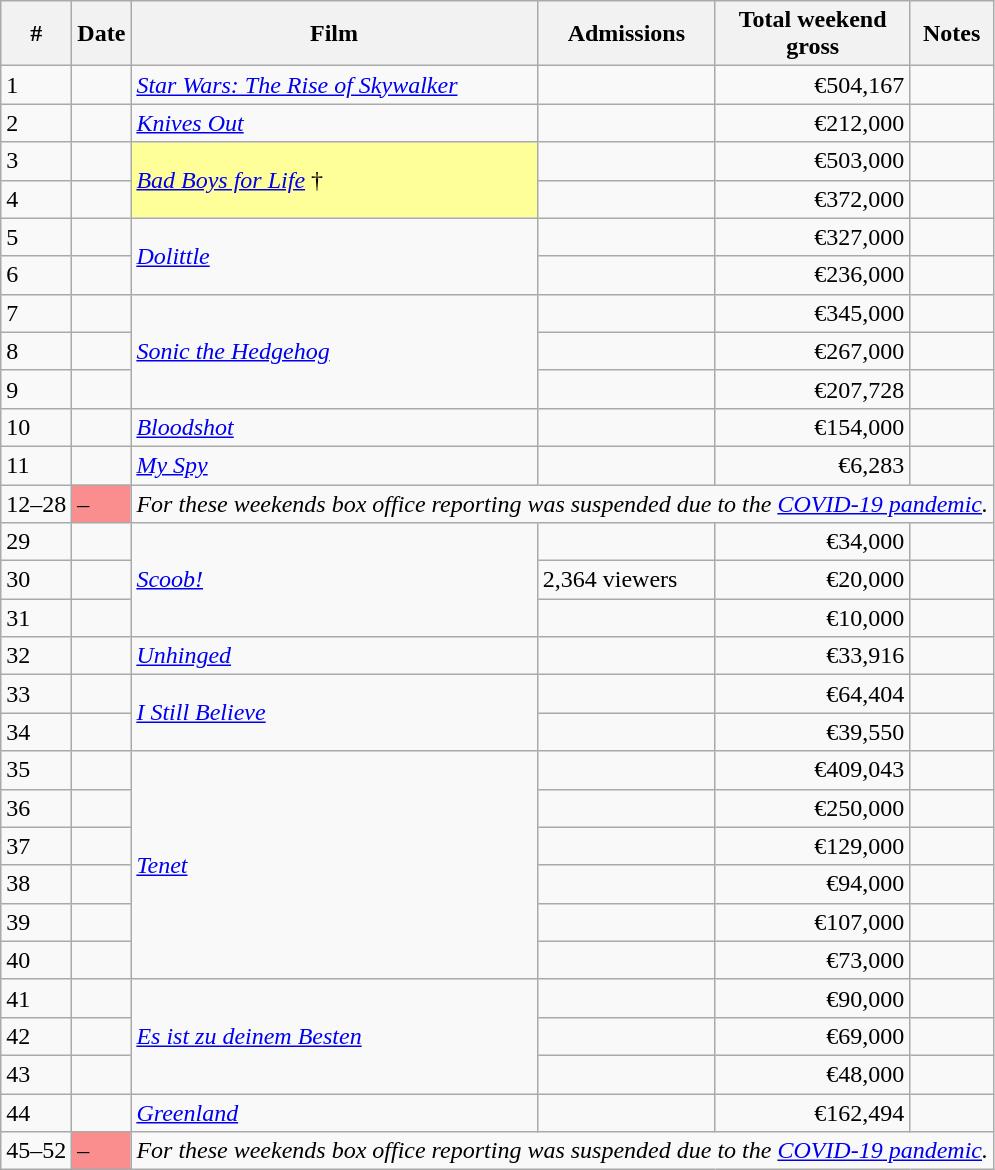<table class="wikitable sortable">
<tr>
<th>#</th>
<th>Date</th>
<th>Film</th>
<th>Admissions</th>
<th>Total weekend<br>gross</th>
<th>Notes</th>
</tr>
<tr>
<td>1</td>
<td></td>
<td><em><a href='#'>Star Wars: The Rise of Skywalker</a></em></td>
<td></td>
<td style="text-align:right">€504,167</td>
<td></td>
</tr>
<tr>
<td>2</td>
<td></td>
<td><em><a href='#'>Knives Out</a></em></td>
<td></td>
<td style="text-align:right">€212,000</td>
<td></td>
</tr>
<tr>
<td>3</td>
<td></td>
<td rowspan="2" style="background-color:#FFFF99"><em><a href='#'>Bad Boys for Life</a></em> †</td>
<td></td>
<td style="text-align:right">€503,000</td>
<td></td>
</tr>
<tr>
<td>4</td>
<td></td>
<td></td>
<td style="text-align:right">€372,000</td>
<td></td>
</tr>
<tr>
<td>5</td>
<td></td>
<td rowspan="2"><em><a href='#'>Dolittle</a></em></td>
<td></td>
<td style="text-align:right">€327,000</td>
<td></td>
</tr>
<tr>
<td>6</td>
<td></td>
<td></td>
<td style="text-align:right">€236,000</td>
<td></td>
</tr>
<tr>
<td>7</td>
<td></td>
<td rowspan="3"><em><a href='#'>Sonic the Hedgehog</a></em></td>
<td></td>
<td style="text-align:right">€345,000</td>
<td></td>
</tr>
<tr>
<td>8</td>
<td></td>
<td></td>
<td style="text-align:right">€267,000</td>
<td></td>
</tr>
<tr>
<td>9</td>
<td></td>
<td></td>
<td style="text-align:right">€207,728</td>
<td></td>
</tr>
<tr>
<td>10</td>
<td></td>
<td><em><a href='#'>Bloodshot</a></em></td>
<td></td>
<td style="text-align:right">€154,000</td>
<td></td>
</tr>
<tr>
<td>11</td>
<td></td>
<td><em><a href='#'>My Spy</a></em></td>
<td></td>
<td style="text-align:right">€6,283</td>
<td></td>
</tr>
<tr>
<td>12–28</td>
<td style="background: #fa8e8e;"> – </td>
<td colspan="4" align="center"><em>For these weekends box office reporting was suspended due to the <a href='#'>COVID-19 pandemic</a>. </em></td>
</tr>
<tr>
<td>29</td>
<td></td>
<td rowspan="3"><em><a href='#'>Scoob!</a></em></td>
<td></td>
<td style="text-align:right">€34,000</td>
<td></td>
</tr>
<tr>
<td>30</td>
<td></td>
<td>2,364 viewers</td>
<td style="text-align:right">€20,000</td>
<td></td>
</tr>
<tr>
<td>31</td>
<td></td>
<td></td>
<td style="text-align:right">€10,000</td>
<td></td>
</tr>
<tr>
<td>32</td>
<td></td>
<td><em><a href='#'>Unhinged</a></em></td>
<td></td>
<td style="text-align:right">€33,916</td>
<td></td>
</tr>
<tr>
<td>33</td>
<td></td>
<td rowspan="2"><em><a href='#'>I Still Believe</a></em></td>
<td></td>
<td style="text-align:right">€64,404</td>
<td></td>
</tr>
<tr>
<td>34</td>
<td></td>
<td></td>
<td style="text-align:right">€39,550</td>
<td></td>
</tr>
<tr>
<td>35</td>
<td></td>
<td rowspan="6"><em><a href='#'>Tenet</a></em></td>
<td></td>
<td style="text-align:right">€409,043</td>
<td></td>
</tr>
<tr>
<td>36</td>
<td></td>
<td></td>
<td style="text-align:right">€250,000</td>
<td></td>
</tr>
<tr>
<td>37</td>
<td></td>
<td></td>
<td style="text-align:right">€129,000</td>
<td></td>
</tr>
<tr>
<td>38</td>
<td></td>
<td></td>
<td style="text-align:right">€94,000</td>
<td></td>
</tr>
<tr>
<td>39</td>
<td></td>
<td></td>
<td style="text-align:right">€107,000</td>
<td></td>
</tr>
<tr>
<td>40</td>
<td></td>
<td></td>
<td style="text-align:right">€73,000</td>
<td></td>
</tr>
<tr>
<td>41</td>
<td></td>
<td rowspan="3"><em><a href='#'>Es ist zu deinem Besten</a></em></td>
<td></td>
<td style="text-align:right">€90,000</td>
<td></td>
</tr>
<tr>
<td>42</td>
<td></td>
<td></td>
<td style="text-align:right">€69,000</td>
<td></td>
</tr>
<tr>
<td>43</td>
<td></td>
<td></td>
<td style="text-align:right">€48,000</td>
<td></td>
</tr>
<tr>
<td>44</td>
<td></td>
<td><em><a href='#'>Greenland</a></em></td>
<td></td>
<td style="text-align:right">€162,494</td>
<td></td>
</tr>
<tr>
<td>45–52</td>
<td style="background: #fa8e8e;"> – </td>
<td colspan="4" align="center"><em>For these weekends box office reporting was suspended due to the <a href='#'>COVID-19 pandemic</a>. </em></td>
</tr>
</table>
